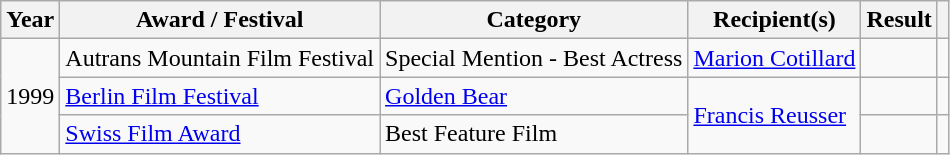<table class="wikitable sortable plainrowheaders">
<tr>
<th>Year</th>
<th>Award / Festival</th>
<th>Category</th>
<th>Recipient(s)</th>
<th>Result</th>
<th scope="col" class="unsortable"></th>
</tr>
<tr>
<td align="center" rowspan="3">1999</td>
<td>Autrans Mountain Film Festival</td>
<td>Special Mention - Best Actress</td>
<td><a href='#'>Marion Cotillard</a></td>
<td></td>
<td></td>
</tr>
<tr>
<td><a href='#'>Berlin Film Festival</a></td>
<td><a href='#'>Golden Bear</a></td>
<td rowspan="2"><a href='#'>Francis Reusser</a></td>
<td></td>
<td></td>
</tr>
<tr>
<td><a href='#'>Swiss Film Award</a></td>
<td>Best Feature Film</td>
<td></td>
<td></td>
</tr>
</table>
